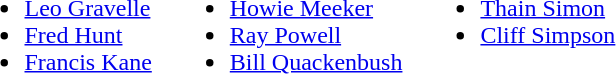<table cellspacing="10">
<tr ---->
<td valign="top"><br><ul><li><a href='#'>Leo Gravelle</a></li><li><a href='#'>Fred Hunt</a></li><li><a href='#'>Francis Kane</a></li></ul></td>
<td valign="top"><br><ul><li><a href='#'>Howie Meeker</a></li><li><a href='#'>Ray Powell</a></li><li><a href='#'>Bill Quackenbush</a></li></ul></td>
<td valign="top"><br><ul><li><a href='#'>Thain Simon</a></li><li><a href='#'>Cliff Simpson</a></li></ul></td>
</tr>
</table>
